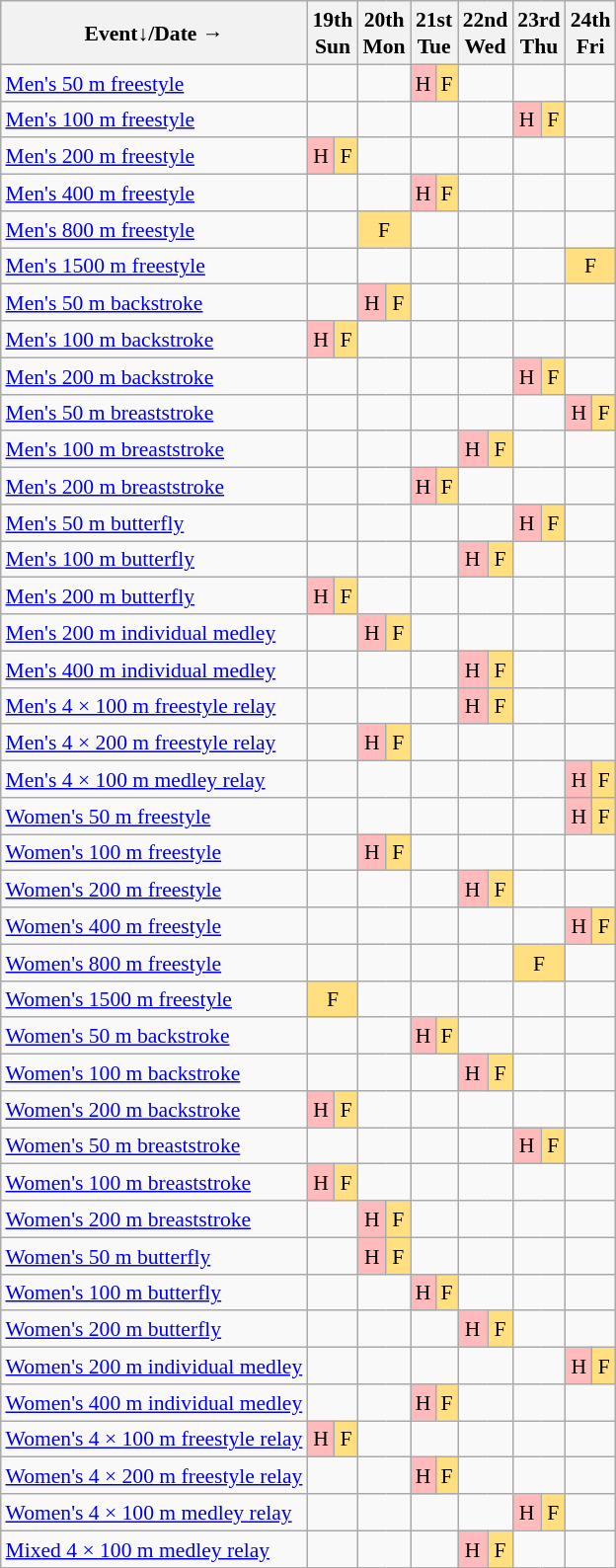<table class="wikitable" style="margin:0.5em auto; font-size:90%; line-height:1.25em; text-align:center;">
<tr>
<th>Event↓/Date →</th>
<th colspan=2>19th<br>Sun</th>
<th colspan=2>20th<br>Mon</th>
<th colspan=2>21st<br>Tue</th>
<th colspan=2>22nd<br>Wed</th>
<th colspan=2>23rd<br>Thu</th>
<th colspan=2>24th<br>Fri</th>
</tr>
<tr>
<td align=left><a href='#'>Men's 50 m freestyle</a></td>
<td colspan=2></td>
<td colspan=2></td>
<td bgcolor="#FFBBBB">H</td>
<td bgcolor="#FFDF80">F</td>
<td colspan=2></td>
<td colspan=2></td>
<td colspan=2></td>
</tr>
<tr>
<td align=left><a href='#'>Men's 100 m freestyle</a></td>
<td colspan=2></td>
<td colspan=2></td>
<td colspan=2></td>
<td colspan=2></td>
<td bgcolor="#FFBBBB">H</td>
<td bgcolor="#FFDF80">F</td>
<td colspan=2></td>
</tr>
<tr>
<td align=left><a href='#'>Men's 200 m freestyle</a></td>
<td bgcolor="#FFBBBB">H</td>
<td bgcolor="#FFDF80">F</td>
<td colspan=2></td>
<td colspan=2></td>
<td colspan=2></td>
<td colspan=2></td>
<td colspan=2></td>
</tr>
<tr>
<td align=left><a href='#'>Men's 400 m freestyle</a></td>
<td colspan=2></td>
<td colspan=2></td>
<td bgcolor="#FFBBBB">H</td>
<td bgcolor="#FFDF80">F</td>
<td colspan=2></td>
<td colspan=2></td>
<td colspan=2></td>
</tr>
<tr>
<td align=left><a href='#'>Men's 800 m freestyle</a></td>
<td colspan=2></td>
<td colspan=2 bgcolor="#FFDF80">F</td>
<td colspan=2></td>
<td colspan=2></td>
<td colspan=2></td>
<td colspan=2></td>
</tr>
<tr>
<td align=left><a href='#'>Men's 1500 m freestyle</a></td>
<td colspan=2></td>
<td colspan=2></td>
<td colspan=2></td>
<td colspan=2></td>
<td colspan=2></td>
<td colspan=2 bgcolor="#FFDF80">F</td>
</tr>
<tr>
<td align=left><a href='#'>Men's 50 m backstroke</a></td>
<td colspan=2></td>
<td bgcolor="#FFBBBB">H</td>
<td bgcolor="#FFDF80">F</td>
<td colspan=2></td>
<td colspan=2></td>
<td colspan=2></td>
<td colspan=2></td>
</tr>
<tr>
<td align=left><a href='#'>Men's 100 m backstroke</a></td>
<td bgcolor="#FFBBBB">H</td>
<td bgcolor="#FFDF80">F</td>
<td colspan=2></td>
<td colspan=2></td>
<td colspan=2></td>
<td colspan=2></td>
<td colspan=2></td>
</tr>
<tr>
<td align=left><a href='#'>Men's 200 m backstroke</a></td>
<td colspan=2></td>
<td colspan=2></td>
<td colspan=2></td>
<td colspan=2></td>
<td bgcolor="#FFBBBB">H</td>
<td bgcolor="#FFDF80">F</td>
<td colspan=2></td>
</tr>
<tr>
<td align=left><a href='#'>Men's 50 m breaststroke</a></td>
<td colspan=2></td>
<td colspan=2></td>
<td colspan=2></td>
<td colspan=2></td>
<td colspan=2></td>
<td bgcolor="#FFBBBB">H</td>
<td bgcolor="#FFDF80">F</td>
</tr>
<tr>
<td align=left><a href='#'>Men's 100 m breaststroke</a></td>
<td colspan=2></td>
<td colspan=2></td>
<td colspan=2></td>
<td bgcolor="#FFBBBB">H</td>
<td bgcolor="#FFDF80">F</td>
<td colspan=2></td>
<td colspan=2></td>
</tr>
<tr>
<td align=left><a href='#'>Men's 200 m breaststroke</a></td>
<td colspan=2></td>
<td colspan=2></td>
<td bgcolor="#FFBBBB">H</td>
<td bgcolor="#FFDF80">F</td>
<td colspan=2></td>
<td colspan=2></td>
<td colspan=2></td>
</tr>
<tr>
<td align=left><a href='#'>Men's 50 m butterfly</a></td>
<td colspan=2></td>
<td colspan=2></td>
<td colspan=2></td>
<td colspan=2></td>
<td bgcolor="#FFBBBB">H</td>
<td bgcolor="#FFDF80">F</td>
<td colspan=2></td>
</tr>
<tr>
<td align=left><a href='#'>Men's 100 m butterfly</a></td>
<td colspan=2></td>
<td colspan=2></td>
<td colspan=2></td>
<td bgcolor="#FFBBBB">H</td>
<td bgcolor="#FFDF80">F</td>
<td colspan=2></td>
<td colspan=2></td>
</tr>
<tr>
<td align=left><a href='#'>Men's 200 m butterfly</a></td>
<td bgcolor="#FFBBBB">H</td>
<td bgcolor="#FFDF80">F</td>
<td colspan=2></td>
<td colspan=2></td>
<td colspan=2></td>
<td colspan=2></td>
<td colspan=2></td>
</tr>
<tr>
<td align=left><a href='#'>Men's 200 m individual medley</a></td>
<td colspan=2></td>
<td bgcolor="#FFBBBB">H</td>
<td bgcolor="#FFDF80">F</td>
<td colspan=2></td>
<td colspan=2></td>
<td colspan=2></td>
<td colspan=2></td>
</tr>
<tr>
<td align=left><a href='#'>Men's 400 m individual medley</a></td>
<td colspan=2></td>
<td colspan=2></td>
<td colspan=2></td>
<td bgcolor="#FFBBBB">H</td>
<td bgcolor="#FFDF80">F</td>
<td colspan=2></td>
<td colspan=2></td>
</tr>
<tr>
<td align=left><a href='#'>Men's 4 × 100 m freestyle relay</a></td>
<td colspan=2></td>
<td colspan=2></td>
<td colspan=2></td>
<td bgcolor="#FFBBBB">H</td>
<td bgcolor="#FFDF80">F</td>
<td colspan=2></td>
<td colspan=2></td>
</tr>
<tr>
<td align=left><a href='#'>Men's 4 × 200 m freestyle relay</a></td>
<td colspan=2></td>
<td bgcolor="#FFBBBB">H</td>
<td bgcolor="#FFDF80">F</td>
<td colspan=2></td>
<td colspan=2></td>
<td colspan=2></td>
<td colspan=2></td>
</tr>
<tr>
<td align=left><a href='#'>Men's 4 × 100 m medley relay</a></td>
<td colspan=2></td>
<td colspan=2></td>
<td colspan=2></td>
<td colspan=2></td>
<td colspan=2></td>
<td bgcolor="#FFBBBB">H</td>
<td bgcolor="#FFDF80">F</td>
</tr>
<tr>
<td align=left><a href='#'>Women's 50 m freestyle</a></td>
<td colspan=2></td>
<td colspan=2></td>
<td colspan=2></td>
<td colspan=2></td>
<td colspan=2></td>
<td bgcolor="#FFBBBB">H</td>
<td bgcolor="#FFDF80">F</td>
</tr>
<tr>
<td align=left><a href='#'>Women's 100 m freestyle</a></td>
<td colspan=2></td>
<td bgcolor="#FFBBBB">H</td>
<td bgcolor="#FFDF80">F</td>
<td colspan=2></td>
<td colspan=2></td>
<td colspan=2></td>
<td colspan=2></td>
</tr>
<tr>
<td align=left><a href='#'>Women's 200 m freestyle</a></td>
<td colspan=2></td>
<td colspan=2></td>
<td colspan=2></td>
<td bgcolor="#FFBBBB">H</td>
<td bgcolor="#FFDF80">F</td>
<td colspan=2></td>
<td colspan=2></td>
</tr>
<tr>
<td align=left><a href='#'>Women's 400 m freestyle</a></td>
<td colspan=2></td>
<td colspan=2></td>
<td colspan=2></td>
<td colspan=2></td>
<td colspan=2></td>
<td bgcolor="#FFBBBB">H</td>
<td bgcolor="#FFDF80">F</td>
</tr>
<tr>
<td align=left><a href='#'>Women's 800 m freestyle</a></td>
<td colspan=2></td>
<td colspan=2></td>
<td colspan=2></td>
<td colspan=2></td>
<td colspan=2 bgcolor="#FFDF80">F</td>
<td colspan=2></td>
</tr>
<tr>
<td align=left><a href='#'>Women's 1500 m freestyle</a></td>
<td colspan=2 bgcolor="#FFDF80">F</td>
<td colspan=2></td>
<td colspan=2></td>
<td colspan=2></td>
<td colspan=2></td>
<td colspan=2></td>
</tr>
<tr>
<td align=left><a href='#'>Women's 50 m backstroke</a></td>
<td colspan=2></td>
<td colspan=2></td>
<td bgcolor="#FFBBBB">H</td>
<td bgcolor="#FFDF80">F</td>
<td colspan=2></td>
<td colspan=2></td>
<td colspan=2></td>
</tr>
<tr>
<td align=left><a href='#'>Women's 100 m backstroke</a></td>
<td colspan=2></td>
<td colspan=2></td>
<td colspan=2></td>
<td bgcolor="#FFBBBB">H</td>
<td bgcolor="#FFDF80">F</td>
<td colspan=2></td>
<td colspan=2></td>
</tr>
<tr>
<td align=left><a href='#'>Women's 200 m backstroke</a></td>
<td bgcolor="#FFBBBB">H</td>
<td bgcolor="#FFDF80">F</td>
<td colspan=2></td>
<td colspan=2></td>
<td colspan=2></td>
<td colspan=2></td>
<td colspan=2></td>
</tr>
<tr>
<td align=left><a href='#'>Women's 50 m breaststroke</a></td>
<td colspan=2></td>
<td colspan=2></td>
<td colspan=2></td>
<td colspan=2></td>
<td bgcolor="#FFBBBB">H</td>
<td bgcolor="#FFDF80">F</td>
<td colspan=2></td>
</tr>
<tr>
<td align=left><a href='#'>Women's 100 m breaststroke</a></td>
<td bgcolor="#FFBBBB">H</td>
<td bgcolor="#FFDF80">F</td>
<td colspan=2></td>
<td colspan=2></td>
<td colspan=2></td>
<td colspan=2></td>
<td colspan=2></td>
</tr>
<tr>
<td align=left><a href='#'>Women's 200 m breaststroke</a></td>
<td colspan=2></td>
<td bgcolor="#FFBBBB">H</td>
<td bgcolor="#FFDF80">F</td>
<td colspan=2></td>
<td colspan=2></td>
<td colspan=2></td>
<td colspan=2></td>
</tr>
<tr>
<td align=left><a href='#'>Women's 50 m butterfly</a></td>
<td colspan=2></td>
<td bgcolor="#FFBBBB">H</td>
<td bgcolor="#FFDF80">F</td>
<td colspan=2></td>
<td colspan=2></td>
<td colspan=2></td>
<td colspan=2></td>
</tr>
<tr>
<td align=left><a href='#'>Women's 100 m butterfly</a></td>
<td colspan=2></td>
<td colspan=2></td>
<td bgcolor="#FFBBBB">H</td>
<td bgcolor="#FFDF80">F</td>
<td colspan=2></td>
<td colspan=2></td>
<td colspan=2></td>
</tr>
<tr>
<td align=left><a href='#'>Women's 200 m butterfly</a></td>
<td colspan=2></td>
<td colspan=2></td>
<td colspan=2></td>
<td bgcolor="#FFBBBB">H</td>
<td bgcolor="#FFDF80">F</td>
<td colspan=2></td>
<td colspan=2></td>
</tr>
<tr>
<td align=left><a href='#'>Women's 200 m individual medley</a></td>
<td colspan=2></td>
<td colspan=2></td>
<td colspan=2></td>
<td colspan=2></td>
<td colspan=2></td>
<td bgcolor="#FFBBBB">H</td>
<td bgcolor="#FFDF80">F</td>
</tr>
<tr>
<td align=left><a href='#'>Women's 400 m individual medley</a></td>
<td colspan=2></td>
<td colspan=2></td>
<td bgcolor="#FFBBBB">H</td>
<td bgcolor="#FFDF80">F</td>
<td colspan=2></td>
<td colspan=2></td>
<td colspan=2></td>
</tr>
<tr>
<td align=left><a href='#'>Women's 4 × 100 m freestyle relay</a></td>
<td bgcolor="#FFBBBB">H</td>
<td bgcolor="#FFDF80">F</td>
<td colspan=2></td>
<td colspan=2></td>
<td colspan=2></td>
<td colspan=2></td>
<td colspan=2></td>
</tr>
<tr>
<td align=left><a href='#'>Women's 4 × 200 m freestyle relay</a></td>
<td colspan=2></td>
<td colspan=2></td>
<td bgcolor="#FFBBBB">H</td>
<td bgcolor="#FFDF80">F</td>
<td colspan=2></td>
<td colspan=2></td>
<td colspan=2></td>
</tr>
<tr>
<td align=left><a href='#'>Women's 4 × 100 m medley relay</a></td>
<td colspan=2></td>
<td colspan=2></td>
<td colspan=2></td>
<td colspan=2></td>
<td bgcolor="#FFBBBB">H</td>
<td bgcolor="#FFDF80">F</td>
<td colspan=2></td>
</tr>
<tr>
<td align=left><a href='#'>Mixed 4 × 100 m medley relay</a></td>
<td colspan=2></td>
<td colspan=2></td>
<td colspan=2></td>
<td bgcolor="#FFBBBB">H</td>
<td bgcolor="#FFDF80">F</td>
<td colspan=2></td>
<td colspan=2></td>
</tr>
</table>
